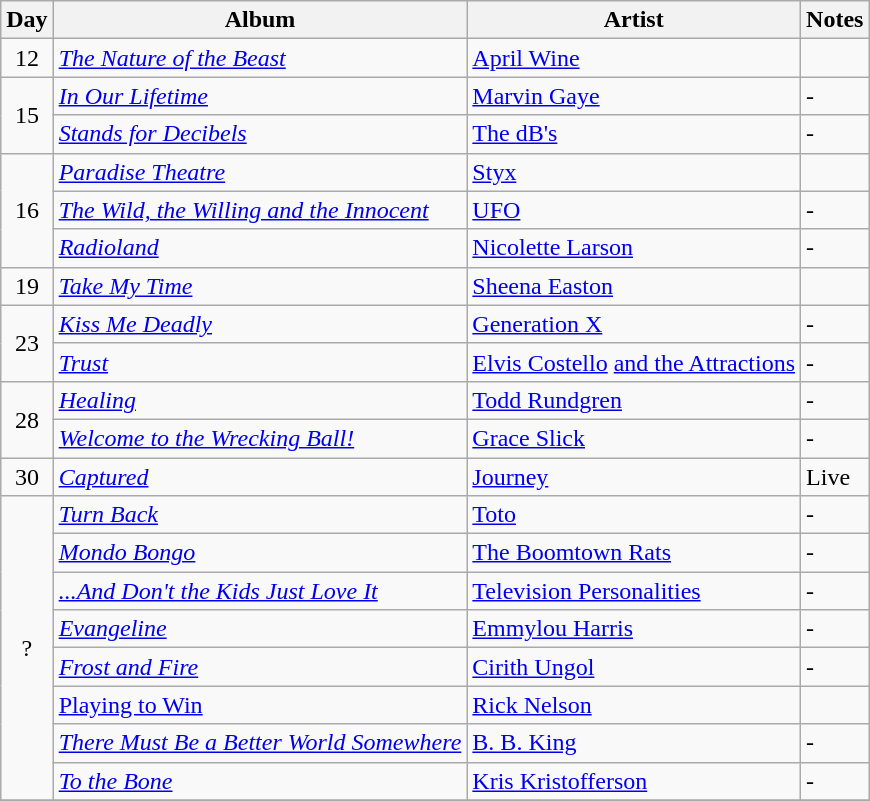<table class="wikitable">
<tr>
<th>Day</th>
<th>Album</th>
<th>Artist</th>
<th>Notes</th>
</tr>
<tr>
<td rowspan="1" style="text-align:center;">12</td>
<td><em><a href='#'>The Nature of the Beast</a></em></td>
<td><a href='#'>April Wine</a></td>
<td></td>
</tr>
<tr>
<td rowspan="2" style="text-align:center;">15</td>
<td><em><a href='#'>In Our Lifetime</a></em></td>
<td><a href='#'>Marvin Gaye</a></td>
<td>-</td>
</tr>
<tr>
<td><em><a href='#'>Stands for Decibels</a></em></td>
<td><a href='#'>The dB's</a></td>
<td>-</td>
</tr>
<tr>
<td rowspan="3" style="text-align:center;">16</td>
<td><em><a href='#'>Paradise Theatre</a></em></td>
<td><a href='#'>Styx</a></td>
<td></td>
</tr>
<tr>
<td><em><a href='#'>The Wild, the Willing and the Innocent</a></em></td>
<td><a href='#'>UFO</a></td>
<td>-</td>
</tr>
<tr>
<td><em><a href='#'>Radioland</a></em></td>
<td><a href='#'>Nicolette Larson</a></td>
<td>-</td>
</tr>
<tr>
<td rowspan="1" style="text-align:center;">19</td>
<td><em><a href='#'>Take My Time</a></em></td>
<td><a href='#'>Sheena Easton</a></td>
<td></td>
</tr>
<tr>
<td rowspan="2" style="text-align:center;">23</td>
<td><em><a href='#'>Kiss Me Deadly</a></em></td>
<td><a href='#'>Generation X</a></td>
<td>-</td>
</tr>
<tr>
<td><em><a href='#'>Trust</a></em></td>
<td><a href='#'>Elvis Costello</a> <a href='#'>and the Attractions</a></td>
<td>-</td>
</tr>
<tr>
<td rowspan="2" style="text-align:center;">28</td>
<td><em><a href='#'>Healing</a></em></td>
<td><a href='#'>Todd Rundgren</a></td>
<td>-</td>
</tr>
<tr>
<td><em><a href='#'>Welcome to the Wrecking Ball!</a></em></td>
<td><a href='#'>Grace Slick</a></td>
<td>-</td>
</tr>
<tr>
<td rowspan="1" style="text-align:center;">30</td>
<td><em><a href='#'>Captured</a></em></td>
<td><a href='#'>Journey</a></td>
<td>Live</td>
</tr>
<tr>
<td rowspan="8" style="text-align:center;">?</td>
<td><em><a href='#'>Turn Back</a></em></td>
<td><a href='#'>Toto</a></td>
<td>-</td>
</tr>
<tr>
<td><em><a href='#'>Mondo Bongo</a></em></td>
<td><a href='#'>The Boomtown Rats</a></td>
<td>-</td>
</tr>
<tr>
<td><em><a href='#'>...And Don't the Kids Just Love It</a></em></td>
<td><a href='#'>Television Personalities</a></td>
<td>-</td>
</tr>
<tr>
<td><em><a href='#'>Evangeline</a></em></td>
<td><a href='#'>Emmylou Harris</a></td>
<td>-</td>
</tr>
<tr>
<td><em><a href='#'>Frost and Fire</a></em></td>
<td><a href='#'>Cirith Ungol</a></td>
<td>-</td>
</tr>
<tr>
<td><a href='#'>Playing to Win</a></td>
<td><a href='#'>Rick Nelson</a></td>
<td></td>
</tr>
<tr>
<td><em><a href='#'>There Must Be a Better World Somewhere</a></em></td>
<td><a href='#'>B. B. King</a></td>
<td>-</td>
</tr>
<tr>
<td><em><a href='#'>To the Bone</a></em></td>
<td><a href='#'>Kris Kristofferson</a></td>
<td>-</td>
</tr>
<tr>
</tr>
</table>
